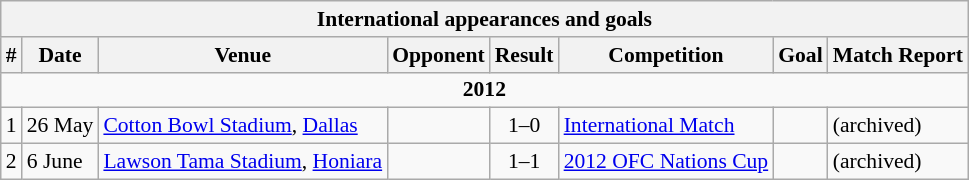<table class="wikitable collapsible collapsed" style="font-size:90%">
<tr>
<th colspan="8"><strong>International appearances and goals</strong></th>
</tr>
<tr>
<th>#</th>
<th>Date</th>
<th>Venue</th>
<th>Opponent</th>
<th>Result</th>
<th>Competition</th>
<th>Goal</th>
<th>Match Report</th>
</tr>
<tr>
<td colspan=8 align=center><strong>2012</strong></td>
</tr>
<tr>
<td align=center>1</td>
<td>26 May</td>
<td><a href='#'>Cotton Bowl Stadium</a>, <a href='#'>Dallas</a></td>
<td></td>
<td align=center>1–0</td>
<td><a href='#'>International Match</a></td>
<td></td>
<td> (archived)</td>
</tr>
<tr>
<td align=center>2</td>
<td>6 June</td>
<td><a href='#'>Lawson Tama Stadium</a>, <a href='#'>Honiara</a></td>
<td></td>
<td align=center>1–1</td>
<td><a href='#'>2012 OFC Nations Cup</a></td>
<td></td>
<td> (archived)</td>
</tr>
</table>
